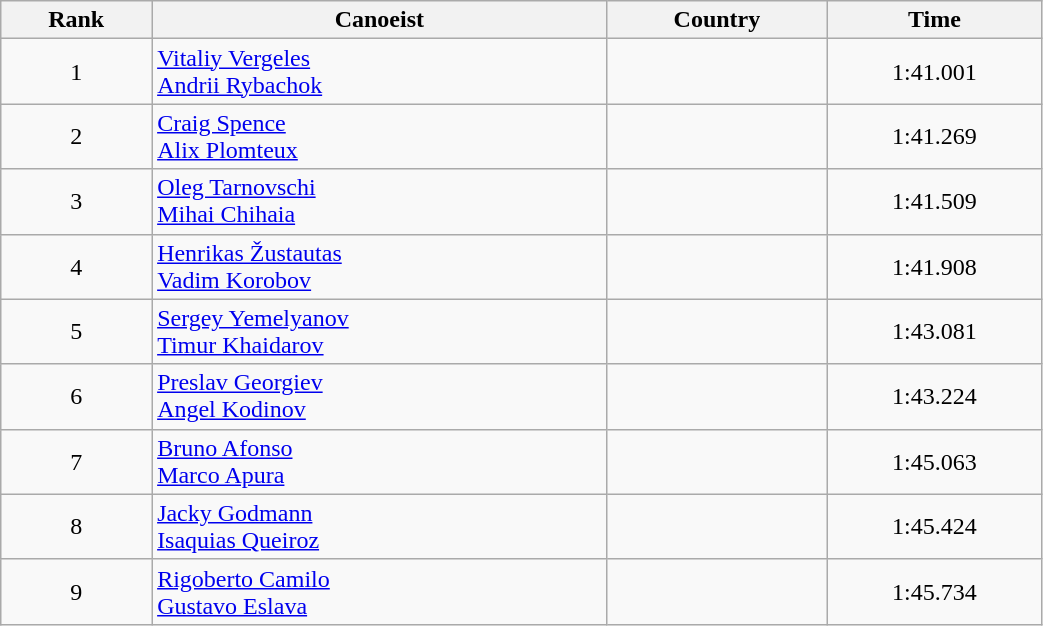<table class="wikitable" style="text-align:center;width: 55%">
<tr>
<th>Rank</th>
<th>Canoeist</th>
<th>Country</th>
<th>Time</th>
</tr>
<tr>
<td>1</td>
<td align="left"><a href='#'>Vitaliy Vergeles</a><br><a href='#'>Andrii Rybachok</a></td>
<td align="left"></td>
<td>1:41.001</td>
</tr>
<tr>
<td>2</td>
<td align="left"><a href='#'>Craig Spence</a><br><a href='#'>Alix Plomteux</a></td>
<td align="left"></td>
<td>1:41.269</td>
</tr>
<tr>
<td>3</td>
<td align="left"><a href='#'>Oleg Tarnovschi</a><br><a href='#'>Mihai Chihaia</a></td>
<td align="left"></td>
<td>1:41.509</td>
</tr>
<tr>
<td>4</td>
<td align="left"><a href='#'>Henrikas Žustautas</a><br><a href='#'>Vadim Korobov</a></td>
<td align="left"></td>
<td>1:41.908</td>
</tr>
<tr>
<td>5</td>
<td align="left"><a href='#'>Sergey Yemelyanov</a><br><a href='#'>Timur Khaidarov</a></td>
<td align="left"></td>
<td>1:43.081</td>
</tr>
<tr>
<td>6</td>
<td align="left"><a href='#'>Preslav Georgiev</a><br><a href='#'>Angel Kodinov</a></td>
<td align="left"></td>
<td>1:43.224</td>
</tr>
<tr>
<td>7</td>
<td align="left"><a href='#'>Bruno Afonso</a><br><a href='#'>Marco Apura</a></td>
<td align="left"></td>
<td>1:45.063</td>
</tr>
<tr>
<td>8</td>
<td align="left"><a href='#'>Jacky Godmann</a><br><a href='#'>Isaquias Queiroz</a></td>
<td align="left"></td>
<td>1:45.424</td>
</tr>
<tr>
<td>9</td>
<td align="left"><a href='#'>Rigoberto Camilo</a><br><a href='#'>Gustavo Eslava</a></td>
<td align="left"></td>
<td>1:45.734</td>
</tr>
</table>
